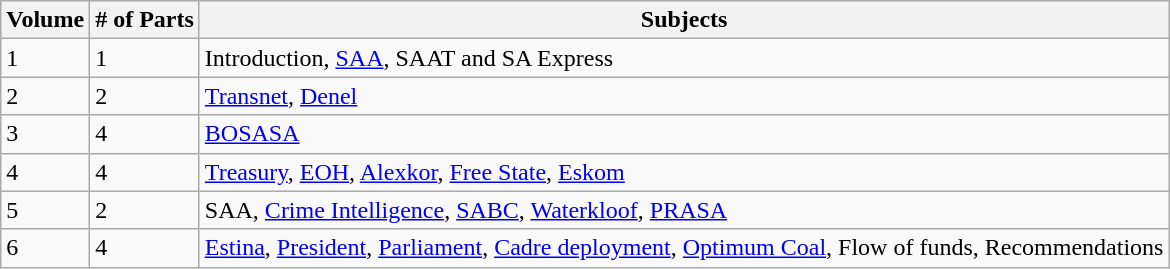<table class="wikitable">
<tr>
<th>Volume</th>
<th># of Parts</th>
<th>Subjects</th>
</tr>
<tr>
<td>1</td>
<td>1</td>
<td>Introduction, <a href='#'>SAA</a>, SAAT and SA Express</td>
</tr>
<tr>
<td>2</td>
<td>2</td>
<td><a href='#'>Transnet</a>, <a href='#'>Denel</a></td>
</tr>
<tr>
<td>3</td>
<td>4</td>
<td><a href='#'>BOSASA</a></td>
</tr>
<tr>
<td>4</td>
<td>4</td>
<td><a href='#'>Treasury</a>, <a href='#'>EOH</a>, <a href='#'>Alexkor</a>, <a href='#'>Free State</a>, <a href='#'>Eskom</a></td>
</tr>
<tr>
<td>5</td>
<td>2</td>
<td>SAA, <a href='#'>Crime Intelligence</a>, <a href='#'>SABC</a>, <a href='#'>Waterkloof</a>, <a href='#'>PRASA</a></td>
</tr>
<tr>
<td>6</td>
<td>4</td>
<td><a href='#'>Estina</a>, <a href='#'>President</a>, <a href='#'>Parliament</a>, <a href='#'>Cadre deployment</a>, <a href='#'>Optimum Coal</a>, Flow of funds, Recommendations</td>
</tr>
</table>
